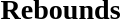<table width=100%>
<tr>
<td width=50% valign=top><br><h3>Rebounds</h3>


</td>
</tr>
</table>
